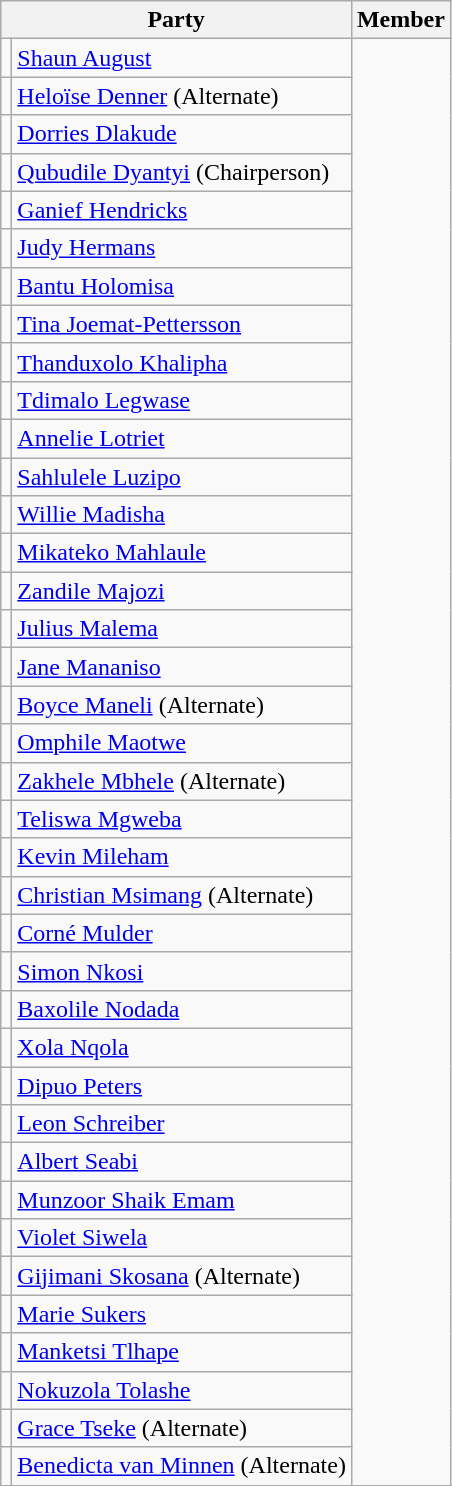<table class="wikitable" border="1">
<tr>
<th colspan="2" scope="col">Party</th>
<th scope="col">Member</th>
</tr>
<tr>
<td></td>
<td><a href='#'>Shaun August</a></td>
</tr>
<tr>
<td></td>
<td><a href='#'>Heloïse Denner</a> (Alternate)</td>
</tr>
<tr>
<td></td>
<td><a href='#'>Dorries Dlakude</a></td>
</tr>
<tr>
<td></td>
<td><a href='#'>Qubudile Dyantyi</a> (Chairperson)</td>
</tr>
<tr>
<td></td>
<td><a href='#'>Ganief Hendricks</a></td>
</tr>
<tr>
<td></td>
<td><a href='#'>Judy Hermans</a></td>
</tr>
<tr>
<td></td>
<td><a href='#'>Bantu Holomisa</a></td>
</tr>
<tr>
<td></td>
<td><a href='#'>Tina Joemat-Pettersson</a></td>
</tr>
<tr>
<td></td>
<td><a href='#'>Thanduxolo Khalipha</a></td>
</tr>
<tr>
<td></td>
<td><a href='#'>Tdimalo Legwase</a></td>
</tr>
<tr>
<td></td>
<td><a href='#'>Annelie Lotriet</a></td>
</tr>
<tr>
<td></td>
<td><a href='#'>Sahlulele Luzipo</a></td>
</tr>
<tr>
<td></td>
<td><a href='#'>Willie Madisha</a></td>
</tr>
<tr>
<td></td>
<td><a href='#'>Mikateko Mahlaule</a></td>
</tr>
<tr>
<td></td>
<td><a href='#'>Zandile Majozi</a></td>
</tr>
<tr>
<td></td>
<td><a href='#'>Julius Malema</a></td>
</tr>
<tr>
<td></td>
<td><a href='#'>Jane Mananiso</a></td>
</tr>
<tr>
<td></td>
<td><a href='#'>Boyce Maneli</a> (Alternate)</td>
</tr>
<tr>
<td></td>
<td><a href='#'>Omphile Maotwe</a></td>
</tr>
<tr>
<td></td>
<td><a href='#'>Zakhele Mbhele</a> (Alternate)</td>
</tr>
<tr>
<td></td>
<td><a href='#'>Teliswa Mgweba</a></td>
</tr>
<tr>
<td></td>
<td><a href='#'>Kevin Mileham</a></td>
</tr>
<tr>
<td></td>
<td><a href='#'>Christian Msimang</a> (Alternate)</td>
</tr>
<tr>
<td></td>
<td><a href='#'>Corné Mulder</a></td>
</tr>
<tr>
<td></td>
<td><a href='#'>Simon Nkosi</a></td>
</tr>
<tr>
<td></td>
<td><a href='#'>Baxolile Nodada</a></td>
</tr>
<tr>
<td></td>
<td><a href='#'>Xola Nqola</a></td>
</tr>
<tr>
<td></td>
<td><a href='#'>Dipuo Peters</a></td>
</tr>
<tr>
<td></td>
<td><a href='#'>Leon Schreiber</a></td>
</tr>
<tr>
<td></td>
<td><a href='#'>Albert Seabi</a></td>
</tr>
<tr>
<td></td>
<td><a href='#'>Munzoor Shaik Emam</a></td>
</tr>
<tr>
<td></td>
<td><a href='#'>Violet Siwela</a></td>
</tr>
<tr>
<td></td>
<td><a href='#'>Gijimani Skosana</a> (Alternate)</td>
</tr>
<tr>
<td></td>
<td><a href='#'>Marie Sukers</a></td>
</tr>
<tr>
<td></td>
<td><a href='#'>Manketsi Tlhape</a></td>
</tr>
<tr>
<td></td>
<td><a href='#'>Nokuzola Tolashe</a></td>
</tr>
<tr>
<td></td>
<td><a href='#'>Grace Tseke</a> (Alternate)</td>
</tr>
<tr>
<td></td>
<td><a href='#'>Benedicta van Minnen</a> (Alternate)</td>
</tr>
</table>
